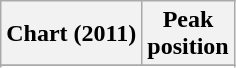<table class="wikitable plainrowheaders">
<tr>
<th scope="col">Chart (2011)</th>
<th scope="col">Peak<br>position</th>
</tr>
<tr>
</tr>
<tr>
</tr>
</table>
